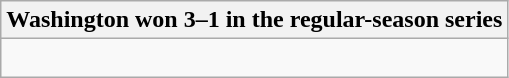<table class="wikitable collapsible collapsed">
<tr>
<th>Washington won 3–1 in the regular-season series</th>
</tr>
<tr>
<td><br>


</td>
</tr>
</table>
